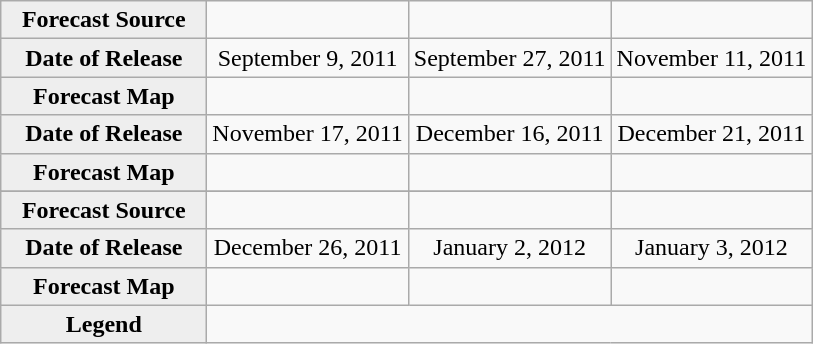<table class="wikitable" style="text-align:center">
<tr>
<td style="width:130px; background:#EEEEEE"><strong>Forecast Source</strong></td>
<td><strong></strong></td>
<td><strong></strong></td>
<td><strong></strong></td>
</tr>
<tr>
<td style="background:#EEEEEE"><strong>Date of Release</strong></td>
<td>September 9, 2011</td>
<td>September 27, 2011</td>
<td>November 11, 2011</td>
</tr>
<tr>
<td style="background:#EEEEEE"><strong>Forecast Map</strong></td>
<td></td>
<td></td>
<td></td>
</tr>
<tr>
<td style="background:#EEEEEE"><strong>Date of Release</strong></td>
<td>November 17, 2011</td>
<td>December 16, 2011</td>
<td>December 21, 2011</td>
</tr>
<tr>
<td style="background:#EEEEEE"><strong>Forecast Map</strong></td>
<td></td>
<td></td>
<td></td>
</tr>
<tr>
</tr>
<tr>
<td style="background:#EEEEEE"><strong>Forecast Source</strong></td>
<td><strong></strong></td>
<td><strong></strong></td>
<td><strong></strong></td>
</tr>
<tr>
<td style="background:#EEEEEE"><strong>Date of Release</strong></td>
<td>December 26, 2011</td>
<td>January 2, 2012</td>
<td>January 3, 2012</td>
</tr>
<tr>
<td style="background:#EEEEEE"><strong>Forecast Map</strong></td>
<td></td>
<td></td>
<td></td>
</tr>
<tr>
<td style="width:130px; background:#EEEEEE"><strong>Legend</strong></td>
<td colspan=3 align=left></td>
</tr>
</table>
